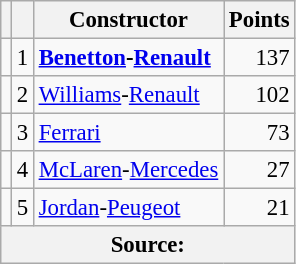<table class="wikitable" style="font-size: 95%;">
<tr>
<th></th>
<th scope="col"></th>
<th scope="col">Constructor</th>
<th scope="col">Points</th>
</tr>
<tr>
<td align="left"></td>
<td>1</td>
<td> <strong><a href='#'>Benetton</a>-<a href='#'>Renault</a></strong></td>
<td align="right">137</td>
</tr>
<tr>
<td align="left"></td>
<td>2</td>
<td> <a href='#'>Williams</a>-<a href='#'>Renault</a></td>
<td align="right">102</td>
</tr>
<tr>
<td align="left"></td>
<td>3</td>
<td> <a href='#'>Ferrari</a></td>
<td align="right">73</td>
</tr>
<tr>
<td align="left"></td>
<td>4</td>
<td> <a href='#'>McLaren</a>-<a href='#'>Mercedes</a></td>
<td align="right">27</td>
</tr>
<tr>
<td align="left"></td>
<td>5</td>
<td> <a href='#'>Jordan</a>-<a href='#'>Peugeot</a></td>
<td align="right">21</td>
</tr>
<tr>
<th colspan=4>Source:</th>
</tr>
</table>
